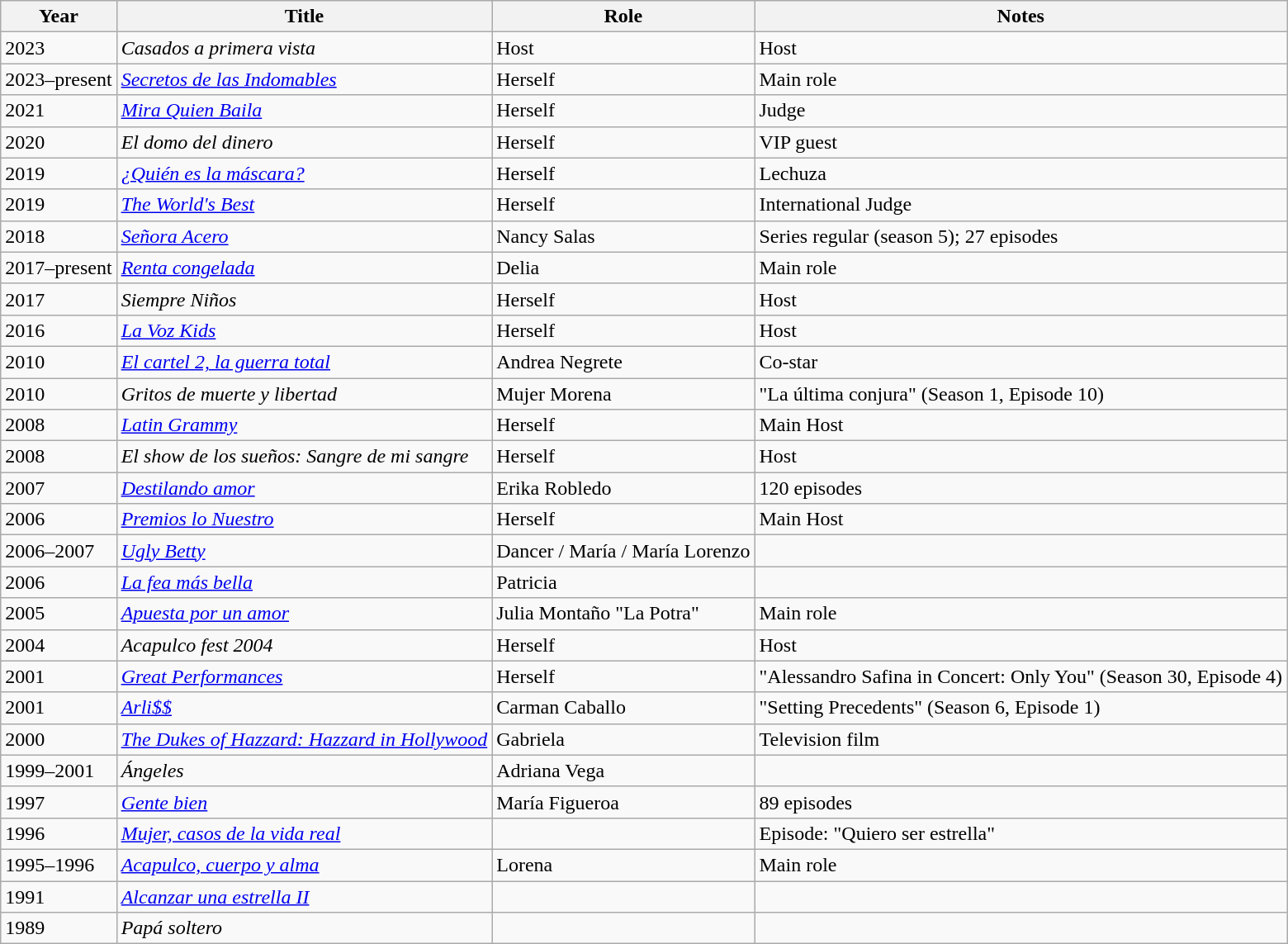<table class="wikitable sortable">
<tr>
<th>Year</th>
<th>Title</th>
<th>Role</th>
<th>Notes</th>
</tr>
<tr>
<td>2023</td>
<td><em>Casados a primera vista</em></td>
<td>Host</td>
<td>Host</td>
</tr>
<tr>
<td>2023–present</td>
<td><em><a href='#'>Secretos de las Indomables</a></em></td>
<td>Herself</td>
<td>Main role</td>
</tr>
<tr>
<td>2021</td>
<td><em><a href='#'>Mira Quien Baila</a></em></td>
<td>Herself</td>
<td>Judge</td>
</tr>
<tr>
<td>2020</td>
<td><em>El domo del dinero</em></td>
<td>Herself</td>
<td>VIP guest</td>
</tr>
<tr>
<td>2019</td>
<td><em><a href='#'>¿Quién es la máscara?</a></em></td>
<td>Herself</td>
<td>Lechuza</td>
</tr>
<tr>
<td>2019</td>
<td><em><a href='#'>The World's Best</a></em></td>
<td>Herself</td>
<td>International Judge</td>
</tr>
<tr>
<td>2018</td>
<td><em><a href='#'>Señora Acero</a></em></td>
<td>Nancy Salas</td>
<td>Series regular (season 5); 27 episodes</td>
</tr>
<tr>
<td>2017–present</td>
<td><em><a href='#'>Renta congelada</a></em></td>
<td>Delia</td>
<td>Main role</td>
</tr>
<tr>
<td>2017</td>
<td><em>Siempre Niños</em></td>
<td>Herself</td>
<td>Host</td>
</tr>
<tr>
<td>2016</td>
<td><em><a href='#'>La Voz Kids</a></em></td>
<td>Herself</td>
<td>Host</td>
</tr>
<tr>
<td>2010</td>
<td><em><a href='#'>El cartel 2, la guerra total</a></em></td>
<td>Andrea Negrete</td>
<td>Co-star</td>
</tr>
<tr>
<td>2010</td>
<td><em>Gritos de muerte y libertad</em></td>
<td>Mujer Morena</td>
<td>"La última conjura" (Season 1, Episode 10)</td>
</tr>
<tr>
<td>2008</td>
<td><em><a href='#'>Latin Grammy</a></em></td>
<td>Herself</td>
<td>Main Host</td>
</tr>
<tr>
<td>2008</td>
<td><em>El show de los sueños: Sangre de mi sangre</em></td>
<td>Herself</td>
<td>Host</td>
</tr>
<tr>
<td>2007</td>
<td><em><a href='#'>Destilando amor</a></em></td>
<td>Erika Robledo</td>
<td>120 episodes</td>
</tr>
<tr>
<td>2006</td>
<td><a href='#'><em>Premios lo Nuestro</em></a></td>
<td>Herself</td>
<td>Main Host</td>
</tr>
<tr>
<td>2006–2007</td>
<td><em><a href='#'>Ugly Betty</a></em></td>
<td>Dancer / María / María Lorenzo</td>
<td></td>
</tr>
<tr>
<td>2006</td>
<td><em><a href='#'>La fea más bella</a></em></td>
<td>Patricia</td>
<td></td>
</tr>
<tr>
<td>2005</td>
<td><em><a href='#'>Apuesta por un amor</a></em></td>
<td>Julia Montaño "La Potra"</td>
<td>Main role</td>
</tr>
<tr>
<td>2004</td>
<td><em>Acapulco fest 2004</em></td>
<td>Herself</td>
<td>Host</td>
</tr>
<tr>
<td>2001</td>
<td><em><a href='#'>Great Performances</a></em></td>
<td>Herself</td>
<td>"Alessandro Safina in Concert: Only You" (Season 30, Episode 4)</td>
</tr>
<tr>
<td>2001</td>
<td><em><a href='#'>Arli$$</a></em></td>
<td>Carman Caballo</td>
<td>"Setting Precedents" (Season 6, Episode 1)</td>
</tr>
<tr>
<td>2000</td>
<td><em><a href='#'>The Dukes of Hazzard: Hazzard in Hollywood</a></em></td>
<td>Gabriela</td>
<td>Television film</td>
</tr>
<tr>
<td>1999–2001</td>
<td><em>Ángeles</em></td>
<td>Adriana Vega</td>
<td></td>
</tr>
<tr>
<td>1997</td>
<td><em><a href='#'>Gente bien</a></em></td>
<td>María Figueroa</td>
<td>89 episodes</td>
</tr>
<tr>
<td>1996</td>
<td><em><a href='#'>Mujer, casos de la vida real</a></em></td>
<td></td>
<td>Episode: "Quiero ser estrella"</td>
</tr>
<tr>
<td>1995–1996</td>
<td><em><a href='#'>Acapulco, cuerpo y alma</a></em></td>
<td>Lorena</td>
<td>Main role</td>
</tr>
<tr>
<td>1991</td>
<td><em><a href='#'>Alcanzar una estrella II</a></em></td>
<td></td>
<td></td>
</tr>
<tr>
<td>1989</td>
<td><em>Papá soltero</em></td>
<td></td>
<td></td>
</tr>
</table>
